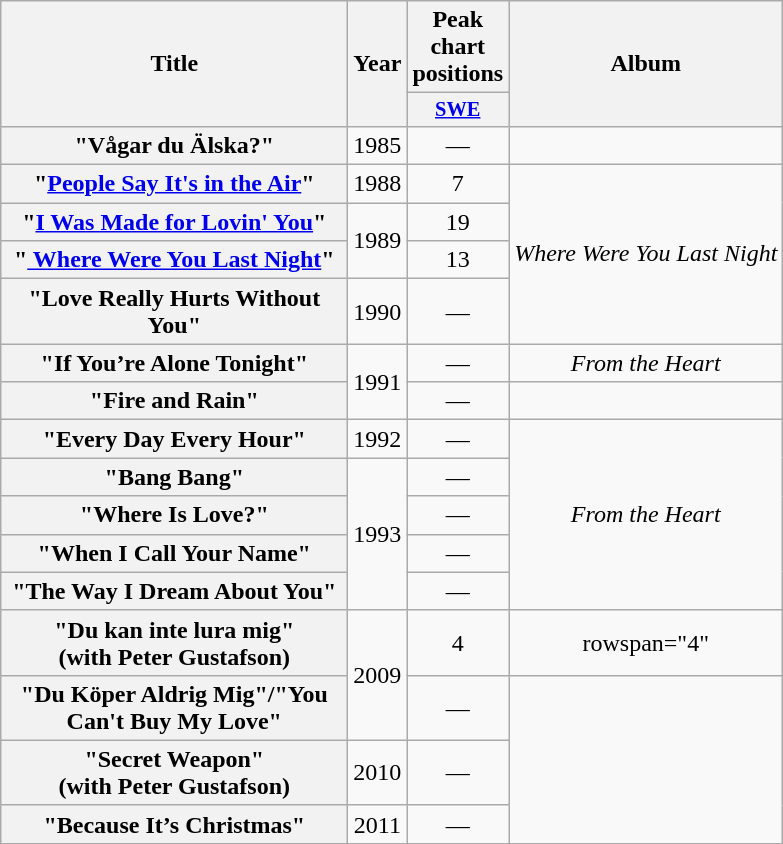<table class="wikitable plainrowheaders" style="text-align:center;">
<tr>
<th scope="col" rowspan="2" style="width:14em;">Title</th>
<th scope="col" rowspan="2" style="width:1em;">Year</th>
<th scope="col" colspan="1">Peak chart positions</th>
<th scope="col" rowspan="2">Album</th>
</tr>
<tr>
<th scope="col" style="width:3em; font-size:85%;"><a href='#'>SWE</a><br></th>
</tr>
<tr>
<th scope="row">"Vågar du Älska?"</th>
<td>1985</td>
<td>—</td>
<td></td>
</tr>
<tr>
<th scope="row">"<a href='#'>People Say It's in the Air</a>"</th>
<td>1988</td>
<td>7</td>
<td rowspan="4"><em>Where Were You Last Night</em></td>
</tr>
<tr>
<th scope="row">"<a href='#'>I Was Made for Lovin' You</a>"</th>
<td rowspan="2">1989</td>
<td>19</td>
</tr>
<tr>
<th scope="row">"<a href='#'> Where Were You Last Night</a>"</th>
<td>13</td>
</tr>
<tr>
<th scope="row">"Love Really Hurts Without You"</th>
<td>1990</td>
<td>—</td>
</tr>
<tr>
<th scope="row">"If You’re Alone Tonight"</th>
<td rowspan="2">1991</td>
<td>—</td>
<td><em>From the Heart</em></td>
</tr>
<tr>
<th scope="row">"Fire and Rain"</th>
<td>—</td>
<td></td>
</tr>
<tr>
<th scope="row">"Every Day Every Hour"</th>
<td>1992</td>
<td>—</td>
<td rowspan="5"><em>From the Heart</em></td>
</tr>
<tr>
<th scope="row">"Bang Bang"</th>
<td rowspan="4">1993</td>
<td>—</td>
</tr>
<tr>
<th scope="row">"Where Is Love?"</th>
<td>—</td>
</tr>
<tr>
<th scope="row">"When I Call Your Name"</th>
<td>—</td>
</tr>
<tr>
<th scope="row">"The Way I Dream About You"</th>
<td>—</td>
</tr>
<tr>
<th scope="row">"Du kan inte lura mig" <br> (with Peter Gustafson)</th>
<td rowspan="2">2009</td>
<td>4</td>
<td>rowspan="4" </td>
</tr>
<tr>
<th scope="row">"Du Köper Aldrig Mig"/"You Can't Buy My Love"</th>
<td>—</td>
</tr>
<tr>
<th scope="row">"Secret Weapon" <br> (with Peter Gustafson)</th>
<td>2010</td>
<td>—</td>
</tr>
<tr>
<th scope="row">"Because It’s Christmas"</th>
<td>2011</td>
<td>—</td>
</tr>
</table>
